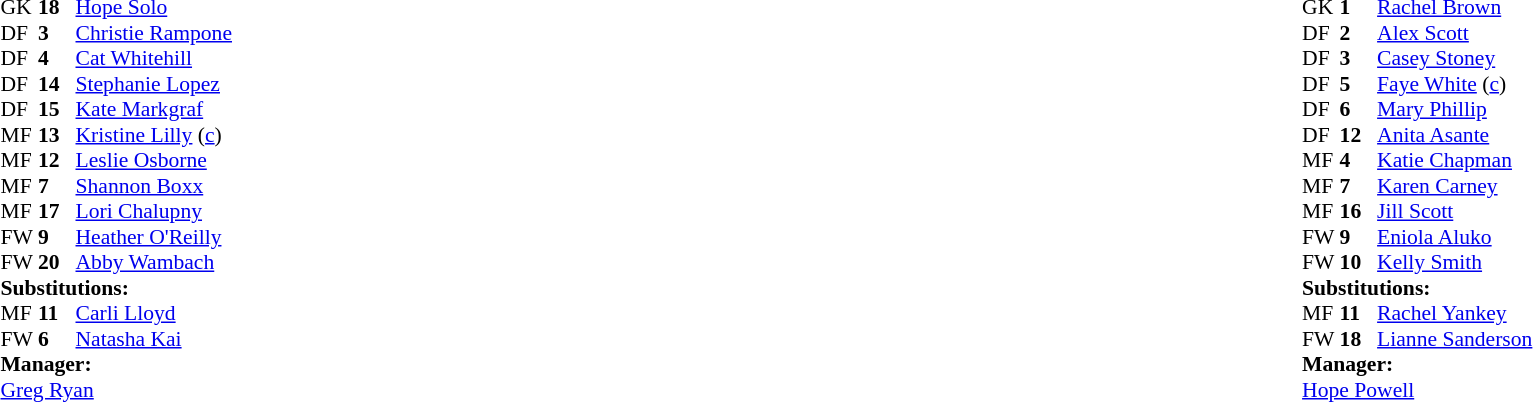<table width="100%">
<tr>
<td valign="top" width="50%"><br><table style="font-size: 90%" cellspacing="0" cellpadding="0">
<tr>
<th width="25"></th>
<th width="25"></th>
</tr>
<tr>
<td>GK</td>
<td><strong>18</strong></td>
<td><a href='#'>Hope Solo</a></td>
</tr>
<tr>
<td>DF</td>
<td><strong>3</strong></td>
<td><a href='#'>Christie Rampone</a></td>
</tr>
<tr>
<td>DF</td>
<td><strong>4</strong></td>
<td><a href='#'>Cat Whitehill</a></td>
</tr>
<tr>
<td>DF</td>
<td><strong>14</strong></td>
<td><a href='#'>Stephanie Lopez</a></td>
</tr>
<tr>
<td>DF</td>
<td><strong>15</strong></td>
<td><a href='#'>Kate Markgraf</a></td>
</tr>
<tr>
<td>MF</td>
<td><strong>13</strong></td>
<td><a href='#'>Kristine Lilly</a> (<a href='#'>c</a>)</td>
</tr>
<tr>
<td>MF</td>
<td><strong>12</strong></td>
<td><a href='#'>Leslie Osborne</a></td>
</tr>
<tr>
<td>MF</td>
<td><strong>7</strong></td>
<td><a href='#'>Shannon Boxx</a></td>
<td></td>
<td></td>
</tr>
<tr>
<td>MF</td>
<td><strong>17</strong></td>
<td><a href='#'>Lori Chalupny</a></td>
</tr>
<tr>
<td>FW</td>
<td><strong>9</strong></td>
<td><a href='#'>Heather O'Reilly</a></td>
</tr>
<tr>
<td>FW</td>
<td><strong>20</strong></td>
<td><a href='#'>Abby Wambach</a></td>
<td></td>
<td></td>
</tr>
<tr>
<td colspan=3><strong>Substitutions:</strong></td>
</tr>
<tr>
<td>MF</td>
<td><strong>11</strong></td>
<td><a href='#'>Carli Lloyd</a></td>
<td></td>
<td></td>
</tr>
<tr>
<td>FW</td>
<td><strong>6</strong></td>
<td><a href='#'>Natasha Kai</a></td>
<td></td>
<td></td>
</tr>
<tr>
<td colspan=3><strong>Manager:</strong></td>
</tr>
<tr>
<td colspan=3> <a href='#'>Greg Ryan</a></td>
</tr>
</table>
</td>
<td valign="top" width="50%"><br><table style="font-size: 90%" cellspacing="0" cellpadding="0" align="center">
<tr>
<th width=25></th>
<th width=25></th>
</tr>
<tr>
<td>GK</td>
<td><strong>1</strong></td>
<td><a href='#'>Rachel Brown</a></td>
</tr>
<tr>
<td>DF</td>
<td><strong>2</strong></td>
<td><a href='#'>Alex Scott</a></td>
</tr>
<tr>
<td>DF</td>
<td><strong>3</strong></td>
<td><a href='#'>Casey Stoney</a></td>
</tr>
<tr>
<td>DF</td>
<td><strong>5</strong></td>
<td><a href='#'>Faye White</a> (<a href='#'>c</a>)</td>
</tr>
<tr>
<td>DF</td>
<td><strong>6</strong></td>
<td><a href='#'>Mary Phillip</a></td>
<td></td>
<td></td>
</tr>
<tr>
<td>DF</td>
<td><strong>12</strong></td>
<td><a href='#'>Anita Asante</a></td>
</tr>
<tr>
<td>MF</td>
<td><strong>4</strong></td>
<td><a href='#'>Katie Chapman</a></td>
</tr>
<tr>
<td>MF</td>
<td><strong>7</strong></td>
<td><a href='#'>Karen Carney</a></td>
</tr>
<tr>
<td>MF</td>
<td><strong>16</strong></td>
<td><a href='#'>Jill Scott</a></td>
</tr>
<tr>
<td>FW</td>
<td><strong>9</strong></td>
<td><a href='#'>Eniola Aluko</a></td>
<td></td>
<td></td>
</tr>
<tr>
<td>FW</td>
<td><strong>10</strong></td>
<td><a href='#'>Kelly Smith</a></td>
</tr>
<tr>
<td colspan=3><strong>Substitutions:</strong></td>
</tr>
<tr>
<td>MF</td>
<td><strong>11</strong></td>
<td><a href='#'>Rachel Yankey</a></td>
<td></td>
<td></td>
</tr>
<tr>
<td>FW</td>
<td><strong>18</strong></td>
<td><a href='#'>Lianne Sanderson</a></td>
<td></td>
<td></td>
</tr>
<tr>
<td colspan=3><strong>Manager:</strong></td>
</tr>
<tr>
<td colspan=3> <a href='#'>Hope Powell</a></td>
</tr>
</table>
</td>
</tr>
</table>
